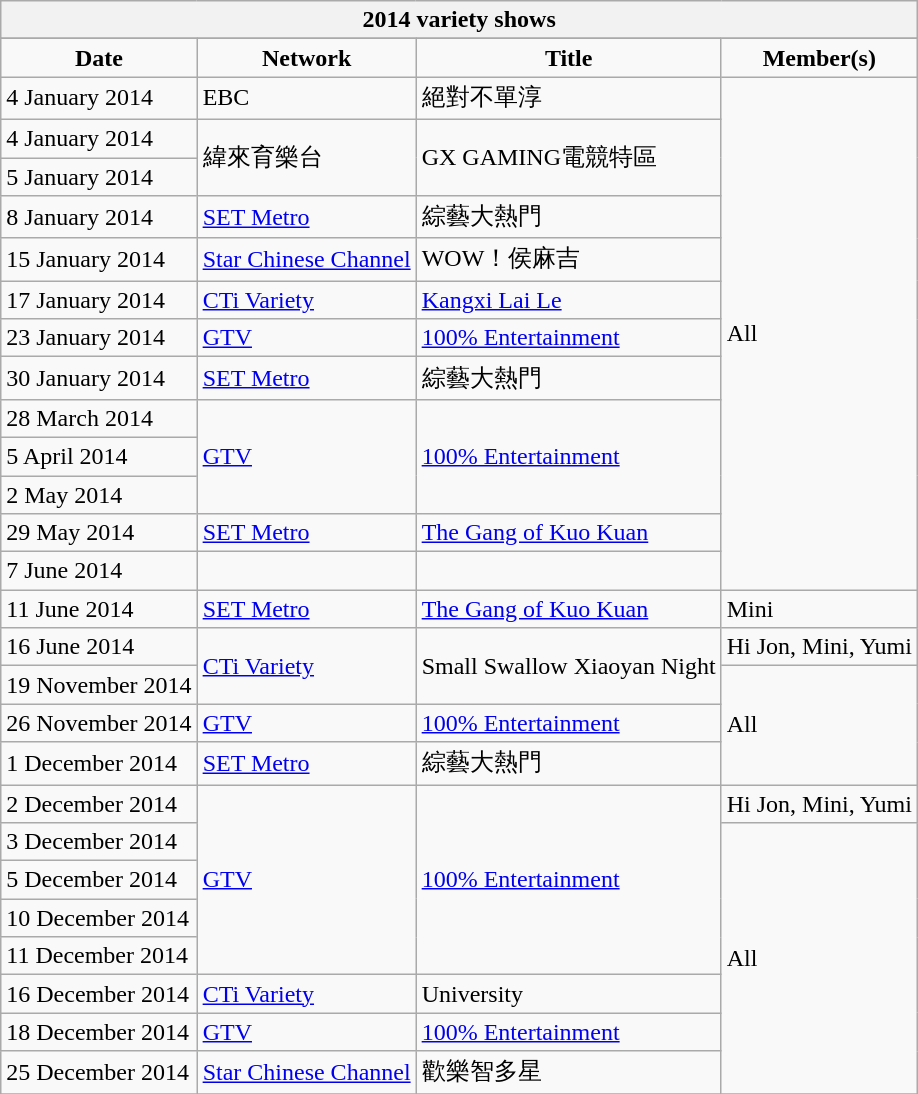<table class="wikitable mw-collapsible mw-collapsed">
<tr>
<th colspan="5">2014 variety shows</th>
</tr>
<tr>
</tr>
<tr style="font-weight:bold; text-align:center;">
<td>Date</td>
<td>Network</td>
<td>Title</td>
<td>Member(s)</td>
</tr>
<tr>
<td>4 January 2014</td>
<td>EBC</td>
<td>絕對不單淳</td>
<td rowspan="13">All</td>
</tr>
<tr>
<td>4 January 2014</td>
<td rowspan="2">緯來育樂台</td>
<td rowspan="2">GX GAMING電競特區</td>
</tr>
<tr>
<td>5 January 2014</td>
</tr>
<tr>
<td>8 January 2014</td>
<td><a href='#'>SET Metro</a></td>
<td>綜藝大熱門</td>
</tr>
<tr>
<td>15 January 2014</td>
<td><a href='#'>Star Chinese Channel</a></td>
<td>WOW！侯麻吉</td>
</tr>
<tr>
<td>17 January 2014</td>
<td><a href='#'>CTi Variety</a></td>
<td><a href='#'>Kangxi Lai Le</a></td>
</tr>
<tr>
<td>23 January 2014</td>
<td><a href='#'>GTV</a></td>
<td><a href='#'>100% Entertainment</a></td>
</tr>
<tr>
<td>30 January 2014</td>
<td><a href='#'>SET Metro</a></td>
<td>綜藝大熱門</td>
</tr>
<tr>
<td>28 March 2014</td>
<td rowspan="3"><a href='#'>GTV</a></td>
<td rowspan="3"><a href='#'>100% Entertainment</a></td>
</tr>
<tr>
<td>5 April 2014</td>
</tr>
<tr>
<td>2 May 2014</td>
</tr>
<tr>
<td>29 May 2014</td>
<td><a href='#'>SET Metro</a></td>
<td><a href='#'>The Gang of Kuo Kuan</a></td>
</tr>
<tr>
<td>7 June 2014</td>
<td></td>
<td></td>
</tr>
<tr>
<td>11 June 2014</td>
<td><a href='#'>SET Metro</a></td>
<td><a href='#'>The Gang of Kuo Kuan</a></td>
<td>Mini</td>
</tr>
<tr>
<td>16 June 2014</td>
<td rowspan="2"><a href='#'>CTi Variety</a></td>
<td rowspan="2">Small Swallow Xiaoyan Night</td>
<td>Hi Jon,  Mini, Yumi</td>
</tr>
<tr>
<td>19 November 2014</td>
<td rowspan="3">All</td>
</tr>
<tr>
<td>26 November 2014</td>
<td><a href='#'>GTV</a></td>
<td><a href='#'>100% Entertainment</a></td>
</tr>
<tr>
<td>1 December 2014</td>
<td><a href='#'>SET Metro</a></td>
<td>綜藝大熱門</td>
</tr>
<tr>
<td>2 December 2014</td>
<td rowspan="5"><a href='#'>GTV</a></td>
<td rowspan="5"><a href='#'>100% Entertainment</a></td>
<td>Hi Jon, Mini, Yumi</td>
</tr>
<tr>
<td>3 December 2014</td>
<td rowspan="7">All</td>
</tr>
<tr>
<td>5 December 2014</td>
</tr>
<tr>
<td>10 December 2014</td>
</tr>
<tr>
<td>11 December 2014</td>
</tr>
<tr>
<td>16 December 2014</td>
<td><a href='#'>CTi Variety</a></td>
<td>University</td>
</tr>
<tr>
<td>18 December 2014</td>
<td><a href='#'>GTV</a></td>
<td><a href='#'>100% Entertainment</a></td>
</tr>
<tr>
<td>25 December 2014</td>
<td><a href='#'>Star Chinese Channel</a></td>
<td>歡樂智多星</td>
</tr>
<tr>
</tr>
</table>
